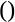<table width="80%" style="margin:1em auto;">
<tr>
<td></td>
<td></td>
<td></td>
<td></td>
<td></td>
<td></td>
<td></td>
<td></td>
<td>()</td>
</tr>
</table>
